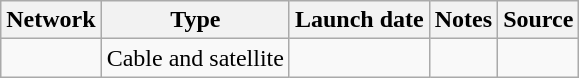<table class="wikitable sortable">
<tr>
<th>Network</th>
<th>Type</th>
<th>Launch date</th>
<th>Notes</th>
<th>Source</th>
</tr>
<tr>
<td><a href='#'></a></td>
<td>Cable and satellite</td>
<td></td>
<td></td>
<td></td>
</tr>
</table>
